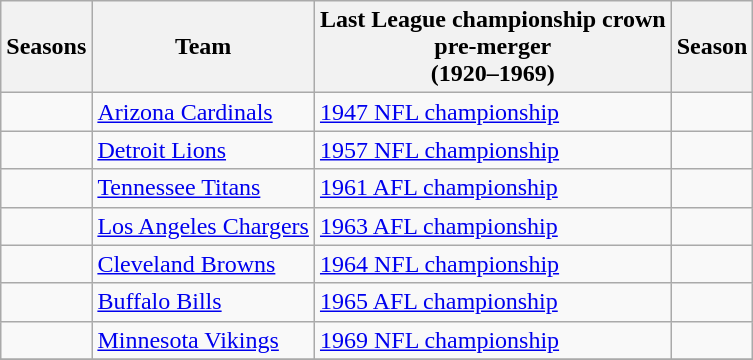<table class="wikitable sortable">
<tr>
<th>Seasons</th>
<th>Team</th>
<th class="unsortable">Last League championship crown <br> pre-merger <br>(1920–1969)</th>
<th>Season                </th>
</tr>
<tr>
<td align="center"></td>
<td><a href='#'>Arizona Cardinals</a></td>
<td><a href='#'>1947 NFL championship</a></td>
<td align="center"></td>
</tr>
<tr>
<td align="center"></td>
<td><a href='#'>Detroit Lions</a></td>
<td><a href='#'>1957 NFL championship</a></td>
<td align="center"></td>
</tr>
<tr>
<td align="center"></td>
<td><a href='#'>Tennessee Titans</a></td>
<td><a href='#'>1961 AFL championship</a></td>
<td align="center"></td>
</tr>
<tr>
<td align="center"></td>
<td><a href='#'>Los Angeles Chargers</a></td>
<td><a href='#'>1963 AFL championship</a></td>
<td align="center"></td>
</tr>
<tr>
<td align="center"></td>
<td><a href='#'>Cleveland Browns</a></td>
<td><a href='#'>1964 NFL championship</a></td>
<td align="center"></td>
</tr>
<tr>
<td align="center"></td>
<td><a href='#'>Buffalo Bills</a></td>
<td><a href='#'>1965 AFL championship</a></td>
<td align="center"></td>
</tr>
<tr>
<td align="center"></td>
<td><a href='#'>Minnesota Vikings</a></td>
<td><a href='#'>1969 NFL championship</a></td>
<td align="center"></td>
</tr>
<tr>
</tr>
</table>
